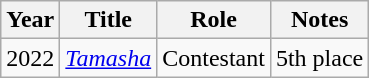<table class="wikitable">
<tr>
<th>Year</th>
<th>Title</th>
<th>Role</th>
<th>Notes</th>
</tr>
<tr>
<td>2022</td>
<td><a href='#'><em>Tamasha</em></a></td>
<td>Contestant</td>
<td>5th place</td>
</tr>
</table>
